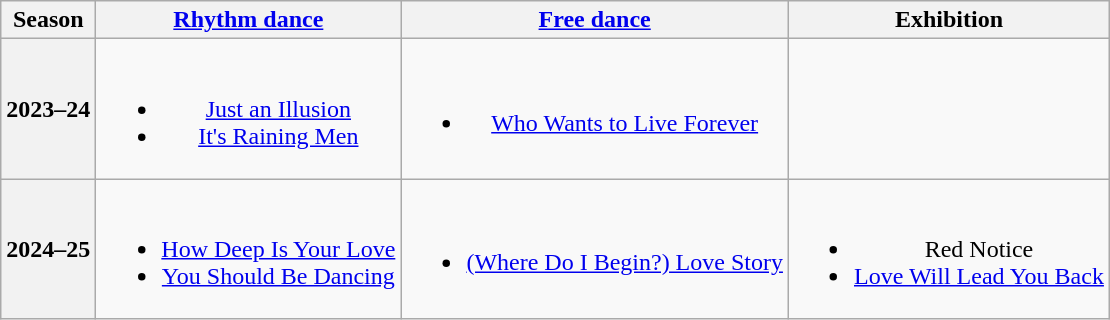<table class=wikitable style=text-align:center>
<tr>
<th>Season</th>
<th><a href='#'>Rhythm dance</a></th>
<th><a href='#'>Free dance</a></th>
<th>Exhibition</th>
</tr>
<tr>
<th>2023–24 <br> </th>
<td><br><ul><li><a href='#'>Just an Illusion</a> <br> </li><li><a href='#'>It's Raining Men</a> <br> </li></ul></td>
<td><br><ul><li><a href='#'>Who Wants to Live Forever</a> <br> </li></ul></td>
<td></td>
</tr>
<tr>
<th>2024–25 <br> </th>
<td><br><ul><li><a href='#'>How Deep Is Your Love</a></li><li><a href='#'>You Should Be Dancing</a> <br> </li></ul></td>
<td><br><ul><li><a href='#'>(Where Do I Begin?) Love Story</a> <br> </li></ul></td>
<td><br><ul><li>Red Notice <br> </li><li><a href='#'>Love Will Lead You Back</a> <br> </li></ul></td>
</tr>
</table>
